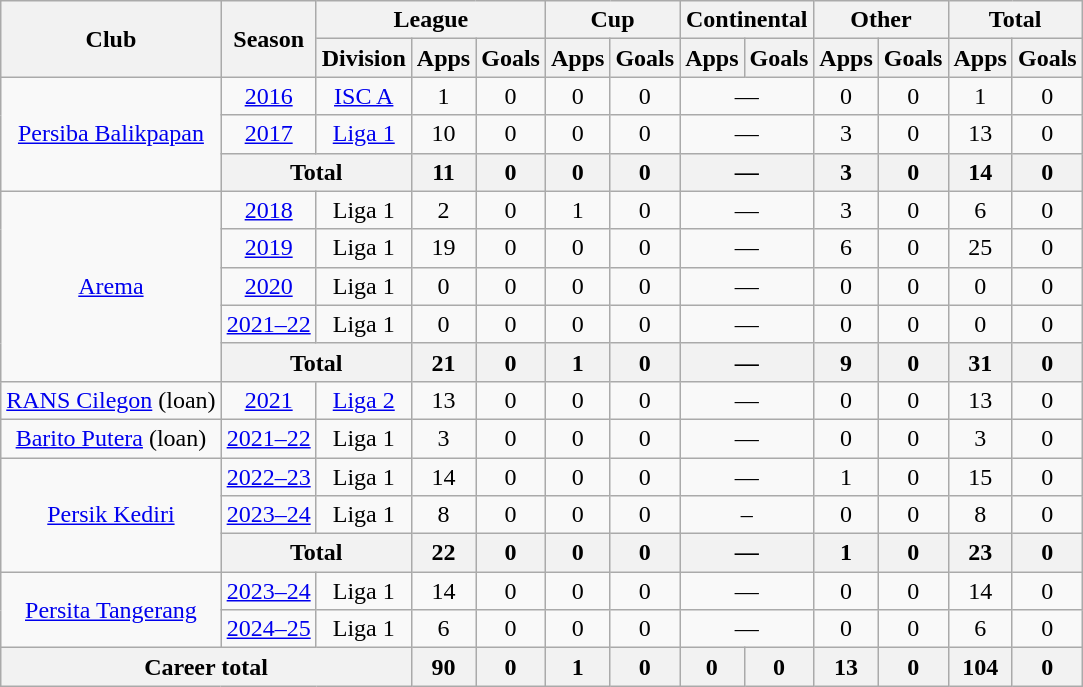<table class=wikitable style="text-align:center">
<tr>
<th rowspan="2">Club</th>
<th rowspan="2">Season</th>
<th colspan="3">League</th>
<th colspan="2">Cup</th>
<th colspan="2">Continental</th>
<th colspan="2">Other</th>
<th colspan="2">Total</th>
</tr>
<tr>
<th>Division</th>
<th>Apps</th>
<th>Goals</th>
<th>Apps</th>
<th>Goals</th>
<th>Apps</th>
<th>Goals</th>
<th>Apps</th>
<th>Goals</th>
<th>Apps</th>
<th>Goals</th>
</tr>
<tr>
<td rowspan=3><a href='#'>Persiba Balikpapan</a></td>
<td><a href='#'>2016</a></td>
<td><a href='#'>ISC A</a></td>
<td>1</td>
<td>0</td>
<td>0</td>
<td>0</td>
<td colspan=2>—</td>
<td>0</td>
<td>0</td>
<td>1</td>
<td>0</td>
</tr>
<tr>
<td><a href='#'>2017</a></td>
<td><a href='#'>Liga 1</a></td>
<td>10</td>
<td>0</td>
<td>0</td>
<td>0</td>
<td colspan=2>—</td>
<td>3</td>
<td>0</td>
<td>13</td>
<td>0</td>
</tr>
<tr>
<th colspan="2">Total</th>
<th>11</th>
<th>0</th>
<th>0</th>
<th>0</th>
<th colspan=2>—</th>
<th>3</th>
<th>0</th>
<th>14</th>
<th>0</th>
</tr>
<tr>
<td rowspan=5><a href='#'>Arema</a></td>
<td><a href='#'>2018</a></td>
<td rowspan=1>Liga 1</td>
<td>2</td>
<td>0</td>
<td>1</td>
<td>0</td>
<td colspan=2>—</td>
<td>3</td>
<td>0</td>
<td>6</td>
<td>0</td>
</tr>
<tr>
<td><a href='#'>2019</a></td>
<td rowspan="1" valign="center">Liga 1</td>
<td>19</td>
<td>0</td>
<td>0</td>
<td>0</td>
<td colspan=2>—</td>
<td>6</td>
<td>0</td>
<td>25</td>
<td>0</td>
</tr>
<tr>
<td><a href='#'>2020</a></td>
<td rowspan="1" valign="center">Liga 1</td>
<td>0</td>
<td>0</td>
<td>0</td>
<td>0</td>
<td colspan=2>—</td>
<td>0</td>
<td>0</td>
<td>0</td>
<td>0</td>
</tr>
<tr>
<td><a href='#'>2021–22</a></td>
<td rowspan="1" valign="center">Liga 1</td>
<td>0</td>
<td>0</td>
<td>0</td>
<td>0</td>
<td colspan=2>—</td>
<td>0</td>
<td>0</td>
<td>0</td>
<td>0</td>
</tr>
<tr>
<th colspan="2">Total</th>
<th>21</th>
<th>0</th>
<th>1</th>
<th>0</th>
<th colspan=2>—</th>
<th>9</th>
<th>0</th>
<th>31</th>
<th>0</th>
</tr>
<tr>
<td rowspan=1><a href='#'>RANS Cilegon</a> (loan)</td>
<td><a href='#'>2021</a></td>
<td><a href='#'>Liga 2</a></td>
<td>13</td>
<td>0</td>
<td>0</td>
<td>0</td>
<td colspan=2>—</td>
<td>0</td>
<td>0</td>
<td>13</td>
<td>0</td>
</tr>
<tr>
<td rowspan=1><a href='#'>Barito Putera</a> (loan)</td>
<td><a href='#'>2021–22</a></td>
<td>Liga 1</td>
<td>3</td>
<td>0</td>
<td>0</td>
<td>0</td>
<td colspan=2>—</td>
<td>0</td>
<td>0</td>
<td>3</td>
<td>0</td>
</tr>
<tr>
<td rowspan=3><a href='#'>Persik Kediri</a></td>
<td><a href='#'>2022–23</a></td>
<td>Liga 1</td>
<td>14</td>
<td>0</td>
<td>0</td>
<td>0</td>
<td colspan=2>—</td>
<td>1</td>
<td>0</td>
<td>15</td>
<td>0</td>
</tr>
<tr>
<td><a href='#'>2023–24</a></td>
<td rowspan="1">Liga 1</td>
<td>8</td>
<td>0</td>
<td>0</td>
<td>0</td>
<td colspan="2">–</td>
<td>0</td>
<td>0</td>
<td>8</td>
<td>0</td>
</tr>
<tr>
<th colspan="2">Total</th>
<th>22</th>
<th>0</th>
<th>0</th>
<th>0</th>
<th colspan=2>—</th>
<th>1</th>
<th>0</th>
<th>23</th>
<th>0</th>
</tr>
<tr>
<td rowspan=2><a href='#'>Persita Tangerang</a></td>
<td><a href='#'>2023–24</a></td>
<td>Liga 1</td>
<td>14</td>
<td>0</td>
<td>0</td>
<td>0</td>
<td colspan=2>—</td>
<td>0</td>
<td>0</td>
<td>14</td>
<td>0</td>
</tr>
<tr>
<td><a href='#'>2024–25</a></td>
<td>Liga 1</td>
<td>6</td>
<td>0</td>
<td>0</td>
<td>0</td>
<td colspan="2">—</td>
<td>0</td>
<td>0</td>
<td>6</td>
<td>0</td>
</tr>
<tr>
<th colspan="3">Career total</th>
<th>90</th>
<th>0</th>
<th>1</th>
<th>0</th>
<th>0</th>
<th>0</th>
<th>13</th>
<th>0</th>
<th>104</th>
<th>0</th>
</tr>
</table>
